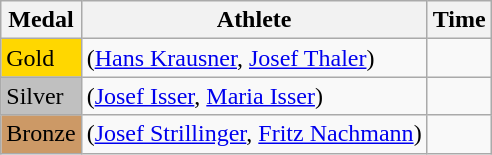<table class="wikitable">
<tr>
<th>Medal</th>
<th>Athlete</th>
<th>Time</th>
</tr>
<tr>
<td bgcolor="gold">Gold</td>
<td> (<a href='#'>Hans Krausner</a>, <a href='#'>Josef Thaler</a>)</td>
<td></td>
</tr>
<tr>
<td bgcolor="silver">Silver</td>
<td>  (<a href='#'>Josef Isser</a>, <a href='#'>Maria Isser</a>)</td>
<td></td>
</tr>
<tr>
<td bgcolor="CC9966">Bronze</td>
<td>  (<a href='#'>Josef Strillinger</a>, <a href='#'>Fritz Nachmann</a>)</td>
<td></td>
</tr>
</table>
